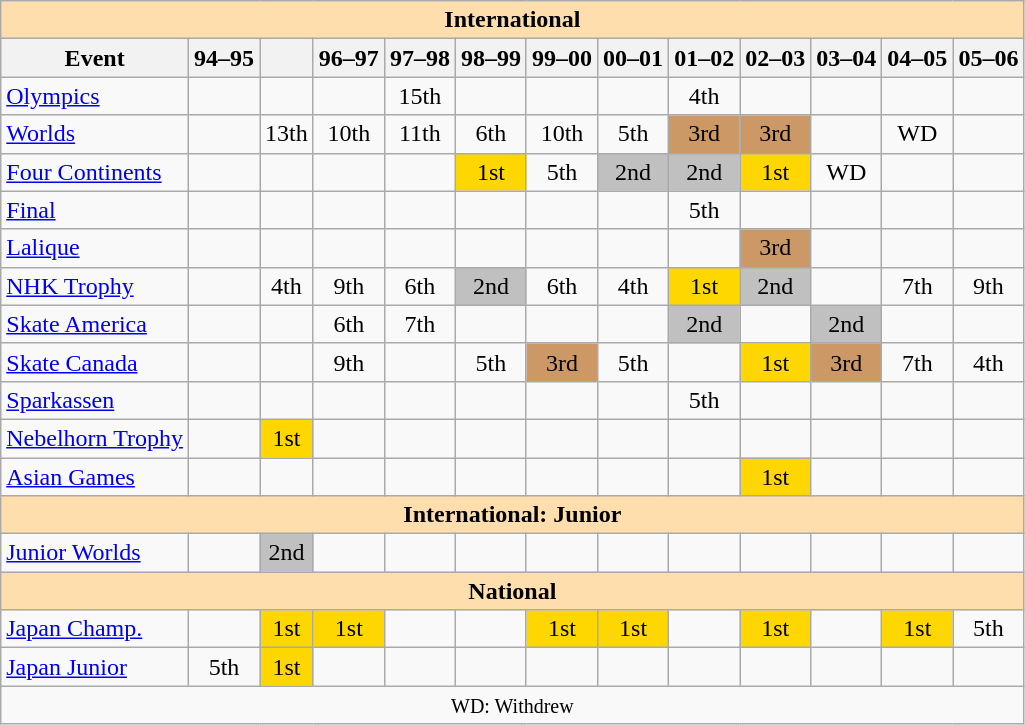<table class="wikitable" style="text-align:center">
<tr>
<th colspan="13" style="background-color: #ffdead;" align="center">International</th>
</tr>
<tr>
<th>Event</th>
<th>94–95</th>
<th></th>
<th>96–97</th>
<th>97–98</th>
<th>98–99</th>
<th>99–00</th>
<th>00–01</th>
<th>01–02</th>
<th>02–03</th>
<th>03–04</th>
<th>04–05</th>
<th>05–06</th>
</tr>
<tr>
<td align=left><a href='#'>Olympics</a></td>
<td></td>
<td></td>
<td></td>
<td>15th</td>
<td></td>
<td></td>
<td></td>
<td>4th</td>
<td></td>
<td></td>
<td></td>
<td></td>
</tr>
<tr>
<td align=left><a href='#'>Worlds</a></td>
<td></td>
<td>13th</td>
<td>10th</td>
<td>11th</td>
<td>6th</td>
<td>10th</td>
<td>5th</td>
<td bgcolor=cc9966>3rd</td>
<td bgcolor=cc9966>3rd</td>
<td></td>
<td>WD</td>
<td></td>
</tr>
<tr>
<td align=left><a href='#'>Four Continents</a></td>
<td></td>
<td></td>
<td></td>
<td></td>
<td bgcolor=gold>1st</td>
<td>5th</td>
<td bgcolor=silver>2nd</td>
<td bgcolor=silver>2nd</td>
<td bgcolor=gold>1st</td>
<td>WD</td>
<td></td>
<td></td>
</tr>
<tr>
<td align=left> <a href='#'>Final</a></td>
<td></td>
<td></td>
<td></td>
<td></td>
<td></td>
<td></td>
<td></td>
<td>5th</td>
<td></td>
<td></td>
<td></td>
<td></td>
</tr>
<tr>
<td align=left> <a href='#'>Lalique</a></td>
<td></td>
<td></td>
<td></td>
<td></td>
<td></td>
<td></td>
<td></td>
<td></td>
<td bgcolor=cc9966>3rd</td>
<td></td>
<td></td>
<td></td>
</tr>
<tr>
<td align=left> <a href='#'>NHK Trophy</a></td>
<td></td>
<td>4th</td>
<td>9th</td>
<td>6th</td>
<td bgcolor=silver>2nd</td>
<td>6th</td>
<td>4th</td>
<td bgcolor=gold>1st</td>
<td bgcolor=silver>2nd</td>
<td></td>
<td>7th</td>
<td>9th</td>
</tr>
<tr>
<td align=left> <a href='#'>Skate America</a></td>
<td></td>
<td></td>
<td>6th</td>
<td>7th</td>
<td></td>
<td></td>
<td></td>
<td bgcolor=silver>2nd</td>
<td></td>
<td bgcolor=silver>2nd</td>
<td></td>
<td></td>
</tr>
<tr>
<td align=left> <a href='#'>Skate Canada</a></td>
<td></td>
<td></td>
<td>9th</td>
<td></td>
<td>5th</td>
<td bgcolor=cc9966>3rd</td>
<td>5th</td>
<td></td>
<td bgcolor=gold>1st</td>
<td bgcolor=cc9966>3rd</td>
<td>7th</td>
<td>4th</td>
</tr>
<tr>
<td align=left> <a href='#'>Sparkassen</a></td>
<td></td>
<td></td>
<td></td>
<td></td>
<td></td>
<td></td>
<td></td>
<td>5th</td>
<td></td>
<td></td>
<td></td>
<td></td>
</tr>
<tr>
<td align=left><a href='#'>Nebelhorn Trophy</a></td>
<td></td>
<td bgcolor="gold">1st</td>
<td></td>
<td></td>
<td></td>
<td></td>
<td></td>
<td></td>
<td></td>
<td></td>
<td></td>
<td></td>
</tr>
<tr>
<td align=left><a href='#'>Asian Games</a></td>
<td></td>
<td></td>
<td></td>
<td></td>
<td></td>
<td></td>
<td></td>
<td></td>
<td bgcolor=gold>1st</td>
<td></td>
<td></td>
<td></td>
</tr>
<tr>
<th colspan="13" style="background-color: #ffdead;" align="center">International: Junior</th>
</tr>
<tr>
<td align=left><a href='#'>Junior Worlds</a></td>
<td></td>
<td bgcolor="silver">2nd</td>
<td></td>
<td></td>
<td></td>
<td></td>
<td></td>
<td></td>
<td></td>
<td></td>
<td></td>
<td></td>
</tr>
<tr>
<th colspan="13" style="background-color: #ffdead;" align="center">National</th>
</tr>
<tr>
<td align=left><a href='#'>Japan Champ.</a></td>
<td></td>
<td bgcolor="gold">1st</td>
<td bgcolor=gold>1st</td>
<td></td>
<td></td>
<td bgcolor=gold>1st</td>
<td bgcolor=gold>1st</td>
<td></td>
<td bgcolor=gold>1st</td>
<td></td>
<td bgcolor=gold>1st</td>
<td>5th</td>
</tr>
<tr>
<td align=left><a href='#'>Japan Junior</a></td>
<td>5th</td>
<td bgcolor="gold">1st</td>
<td></td>
<td></td>
<td></td>
<td></td>
<td></td>
<td></td>
<td></td>
<td></td>
<td></td>
<td></td>
</tr>
<tr>
<td colspan="13" align="center"><small> WD: Withdrew </small></td>
</tr>
</table>
